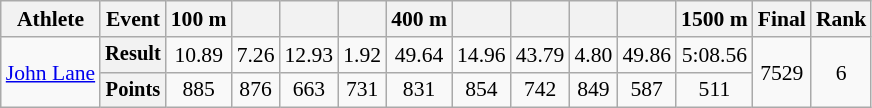<table class="wikitable" style="font-size:90%;">
<tr>
<th>Athlete</th>
<th>Event</th>
<th>100 m</th>
<th></th>
<th></th>
<th></th>
<th>400 m</th>
<th></th>
<th></th>
<th></th>
<th></th>
<th>1500 m</th>
<th>Final</th>
<th>Rank</th>
</tr>
<tr align=center>
<td style="text-align:left;" rowspan="2"><a href='#'>John Lane</a></td>
<th style="font-size:95%">Result</th>
<td>10.89</td>
<td>7.26</td>
<td>12.93</td>
<td>1.92</td>
<td>49.64</td>
<td>14.96</td>
<td>43.79</td>
<td>4.80</td>
<td>49.86</td>
<td>5:08.56</td>
<td rowspan=2>7529</td>
<td rowspan=2>6</td>
</tr>
<tr align=center>
<th style="font-size:95%">Points</th>
<td>885</td>
<td>876</td>
<td>663</td>
<td>731</td>
<td>831</td>
<td>854</td>
<td>742</td>
<td>849</td>
<td>587</td>
<td>511</td>
</tr>
</table>
